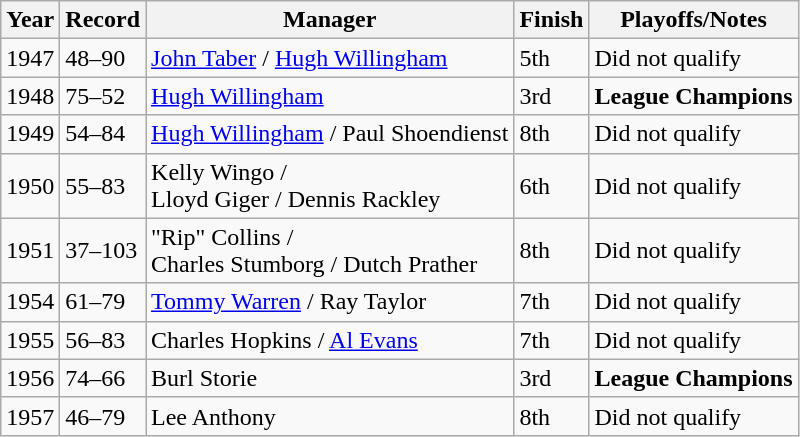<table class="wikitable">
<tr>
<th>Year</th>
<th>Record</th>
<th>Manager</th>
<th>Finish</th>
<th>Playoffs/Notes</th>
</tr>
<tr>
<td>1947</td>
<td>48–90</td>
<td><a href='#'>John Taber</a> / <a href='#'>Hugh Willingham</a></td>
<td>5th</td>
<td>Did not qualify</td>
</tr>
<tr>
<td>1948</td>
<td>75–52</td>
<td><a href='#'>Hugh Willingham</a></td>
<td>3rd</td>
<td><strong>League Champions</strong></td>
</tr>
<tr>
<td>1949</td>
<td>54–84</td>
<td><a href='#'>Hugh Willingham</a> / Paul Shoendienst</td>
<td>8th</td>
<td>Did not qualify</td>
</tr>
<tr>
<td>1950</td>
<td>55–83</td>
<td>Kelly Wingo /<br> Lloyd Giger / Dennis Rackley</td>
<td>6th</td>
<td>Did not qualify</td>
</tr>
<tr>
<td>1951</td>
<td>37–103</td>
<td>"Rip" Collins /<br> Charles Stumborg / Dutch Prather</td>
<td>8th</td>
<td>Did not qualify</td>
</tr>
<tr>
<td>1954</td>
<td>61–79</td>
<td><a href='#'>Tommy Warren</a> / Ray Taylor</td>
<td>7th</td>
<td>Did not qualify</td>
</tr>
<tr>
<td>1955</td>
<td>56–83</td>
<td>Charles Hopkins / <a href='#'>Al Evans</a></td>
<td>7th</td>
<td>Did not qualify</td>
</tr>
<tr>
<td>1956</td>
<td>74–66</td>
<td>Burl Storie</td>
<td>3rd</td>
<td><strong>League Champions</strong></td>
</tr>
<tr>
<td>1957</td>
<td>46–79</td>
<td>Lee Anthony</td>
<td>8th</td>
<td>Did not qualify</td>
</tr>
</table>
